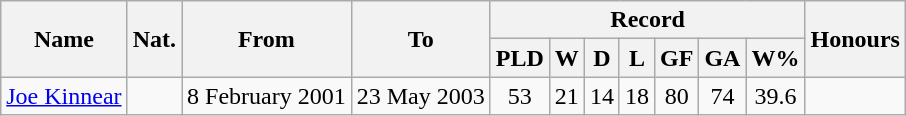<table class="wikitable" style="text-align: center">
<tr>
<th rowspan="2">Name</th>
<th rowspan="2">Nat.</th>
<th rowspan="2">From</th>
<th rowspan="2">To</th>
<th colspan="7">Record</th>
<th rowspan="2">Honours</th>
</tr>
<tr>
<th>PLD</th>
<th>W</th>
<th>D</th>
<th>L</th>
<th>GF</th>
<th>GA</th>
<th>W%</th>
</tr>
<tr>
<td align=left><a href='#'>Joe Kinnear</a></td>
<td></td>
<td align=left>8 February 2001</td>
<td align=left>23 May 2003</td>
<td>53</td>
<td>21</td>
<td>14</td>
<td>18</td>
<td>80</td>
<td>74</td>
<td>39.6</td>
<td></td>
</tr>
</table>
